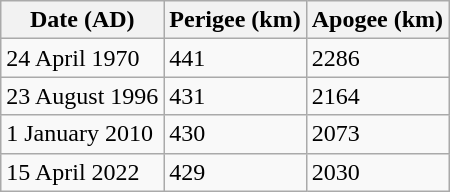<table class="wikitable">
<tr>
<th>Date (AD)</th>
<th>Perigee (km)</th>
<th>Apogee (km)</th>
</tr>
<tr>
<td>24 April 1970</td>
<td>441</td>
<td>2286</td>
</tr>
<tr>
<td>23 August 1996</td>
<td>431</td>
<td>2164</td>
</tr>
<tr>
<td>1 January 2010</td>
<td>430</td>
<td>2073</td>
</tr>
<tr>
<td>15 April 2022</td>
<td>429</td>
<td>2030</td>
</tr>
</table>
